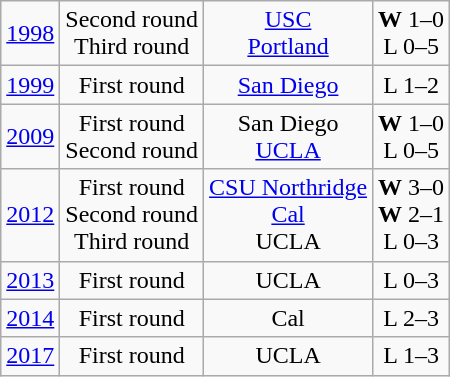<table class="wikitable" style="text-align: center;">
<tr>
<td><a href='#'>1998</a></td>
<td>Second round<br>Third round</td>
<td><a href='#'>USC</a><br><a href='#'>Portland</a></td>
<td><strong>W</strong> 1–0<br>L 0–5</td>
</tr>
<tr>
<td><a href='#'>1999</a></td>
<td>First round</td>
<td><a href='#'>San Diego</a></td>
<td>L 1–2</td>
</tr>
<tr>
<td><a href='#'>2009</a></td>
<td>First round<br>Second round</td>
<td>San Diego<br><a href='#'>UCLA</a></td>
<td><strong>W</strong> 1–0<br>L 0–5</td>
</tr>
<tr>
<td><a href='#'>2012</a></td>
<td>First round<br>Second round<br>Third round</td>
<td><a href='#'>CSU Northridge</a><br><a href='#'>Cal</a><br>UCLA</td>
<td><strong>W</strong> 3–0<br><strong>W</strong> 2–1<br>L 0–3</td>
</tr>
<tr>
<td><a href='#'>2013</a></td>
<td>First round</td>
<td>UCLA</td>
<td>L 0–3</td>
</tr>
<tr>
<td><a href='#'>2014</a></td>
<td>First round</td>
<td>Cal</td>
<td>L 2–3</td>
</tr>
<tr>
<td><a href='#'>2017</a></td>
<td>First round</td>
<td>UCLA</td>
<td>L 1–3</td>
</tr>
</table>
